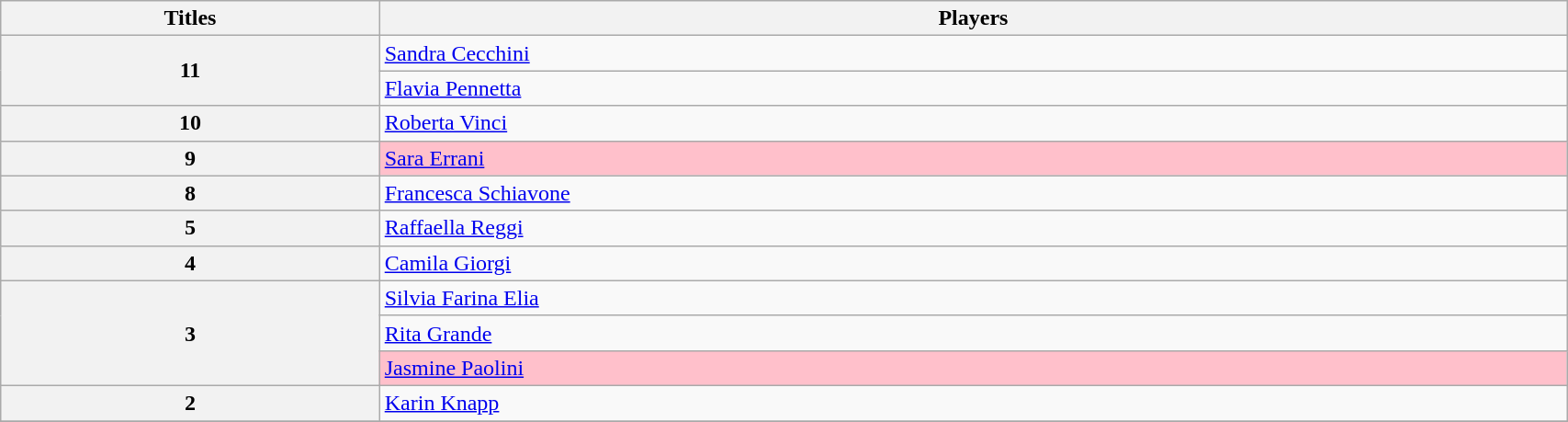<table class="wikitable" width=90% style="font-size:100%; text-align:left;">
<tr>
<th>Titles</th>
<th>Players</th>
</tr>
<tr>
<th rowspan=2>11</th>
<td><a href='#'>Sandra Cecchini</a></td>
</tr>
<tr>
<td><a href='#'>Flavia Pennetta</a></td>
</tr>
<tr>
<th>10</th>
<td><a href='#'>Roberta Vinci</a></td>
</tr>
<tr>
<th>9</th>
<td bgcolor=pink><a href='#'>Sara Errani</a></td>
</tr>
<tr>
<th>8</th>
<td><a href='#'>Francesca Schiavone</a></td>
</tr>
<tr>
<th>5</th>
<td><a href='#'>Raffaella Reggi</a></td>
</tr>
<tr>
<th>4</th>
<td><a href='#'>Camila Giorgi</a></td>
</tr>
<tr>
<th rowspan=3>3</th>
<td><a href='#'>Silvia Farina Elia</a></td>
</tr>
<tr>
<td><a href='#'>Rita Grande</a></td>
</tr>
<tr>
<td bgcolor=pink><a href='#'>Jasmine Paolini</a></td>
</tr>
<tr>
<th>2</th>
<td><a href='#'>Karin Knapp</a></td>
</tr>
<tr>
</tr>
</table>
